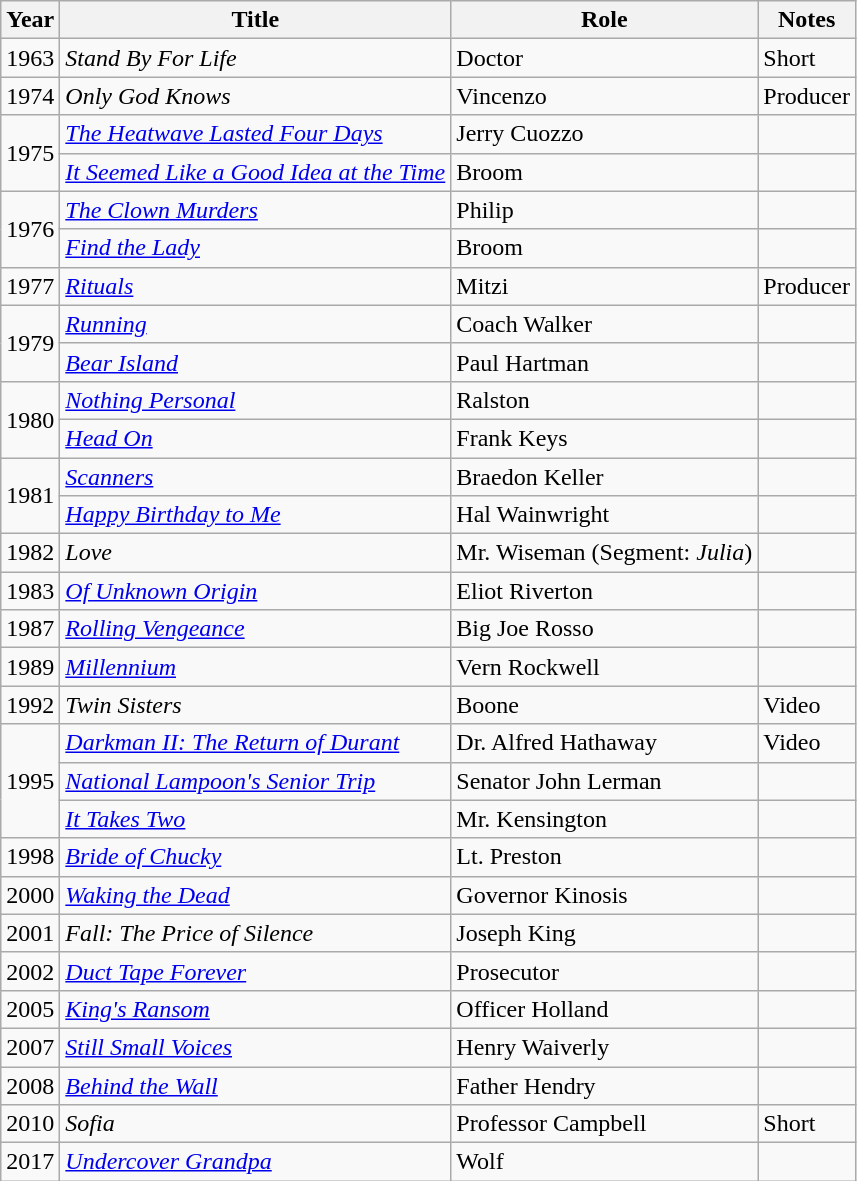<table class="wikitable sortable">
<tr>
<th>Year</th>
<th>Title</th>
<th>Role</th>
<th class="unsortable">Notes</th>
</tr>
<tr>
<td>1963</td>
<td><em>Stand By For Life</em></td>
<td>Doctor</td>
<td>Short</td>
</tr>
<tr>
<td>1974</td>
<td><em>Only God Knows</em></td>
<td>Vincenzo</td>
<td>Producer</td>
</tr>
<tr>
<td rowspan="2">1975</td>
<td data-sort-value="Heatwave Lasted Four Days, The"><em><a href='#'>The Heatwave Lasted Four Days</a></em></td>
<td>Jerry Cuozzo</td>
<td></td>
</tr>
<tr>
<td><em><a href='#'>It Seemed Like a Good Idea at the Time</a></em></td>
<td>Broom</td>
<td></td>
</tr>
<tr>
<td rowspan="2">1976</td>
<td data-sort-value="Clown Murders, The"><em><a href='#'>The Clown Murders</a></em></td>
<td>Philip</td>
<td></td>
</tr>
<tr>
<td><em><a href='#'>Find the Lady</a></em></td>
<td>Broom</td>
<td></td>
</tr>
<tr>
<td>1977</td>
<td><em><a href='#'>Rituals</a></em></td>
<td>Mitzi</td>
<td>Producer</td>
</tr>
<tr>
<td rowspan="2">1979</td>
<td><em><a href='#'>Running</a></em></td>
<td>Coach Walker</td>
<td></td>
</tr>
<tr>
<td><em><a href='#'>Bear Island</a></em></td>
<td>Paul Hartman</td>
<td></td>
</tr>
<tr>
<td rowspan="2">1980</td>
<td><em><a href='#'>Nothing Personal</a></em></td>
<td>Ralston</td>
<td></td>
</tr>
<tr>
<td><em><a href='#'>Head On</a></em></td>
<td>Frank Keys</td>
<td></td>
</tr>
<tr>
<td rowspan="2">1981</td>
<td><em><a href='#'>Scanners</a></em></td>
<td>Braedon Keller</td>
<td></td>
</tr>
<tr>
<td><em><a href='#'>Happy Birthday to Me</a></em></td>
<td>Hal Wainwright</td>
<td></td>
</tr>
<tr>
<td>1982</td>
<td><em>Love</em></td>
<td>Mr. Wiseman (Segment: <em>Julia</em>)</td>
<td></td>
</tr>
<tr>
<td>1983</td>
<td><em><a href='#'>Of Unknown Origin</a></em></td>
<td>Eliot Riverton</td>
<td></td>
</tr>
<tr>
<td>1987</td>
<td><em><a href='#'>Rolling Vengeance</a></em></td>
<td>Big Joe Rosso</td>
<td></td>
</tr>
<tr>
<td>1989</td>
<td><em><a href='#'>Millennium</a></em></td>
<td>Vern Rockwell</td>
<td></td>
</tr>
<tr>
<td>1992</td>
<td><em>Twin Sisters</em></td>
<td>Boone</td>
<td>Video</td>
</tr>
<tr>
<td rowspan="3">1995</td>
<td><em><a href='#'>Darkman II: The Return of Durant</a></em></td>
<td>Dr. Alfred Hathaway</td>
<td>Video</td>
</tr>
<tr>
<td><em><a href='#'>National Lampoon's Senior Trip</a></em></td>
<td>Senator John Lerman</td>
<td></td>
</tr>
<tr>
<td><em><a href='#'>It Takes Two</a></em></td>
<td>Mr. Kensington</td>
<td></td>
</tr>
<tr>
<td>1998</td>
<td><em><a href='#'>Bride of Chucky</a></em></td>
<td>Lt. Preston</td>
<td></td>
</tr>
<tr>
<td>2000</td>
<td><em><a href='#'>Waking the Dead</a></em></td>
<td>Governor Kinosis</td>
<td></td>
</tr>
<tr>
<td>2001</td>
<td><em>Fall: The Price of Silence</em></td>
<td>Joseph King</td>
<td></td>
</tr>
<tr>
<td>2002</td>
<td><em><a href='#'>Duct Tape Forever</a></em></td>
<td>Prosecutor</td>
<td></td>
</tr>
<tr>
<td>2005</td>
<td><em><a href='#'>King's Ransom</a></em></td>
<td>Officer Holland</td>
<td></td>
</tr>
<tr>
<td>2007</td>
<td><em><a href='#'>Still Small Voices</a></em></td>
<td>Henry Waiverly</td>
<td></td>
</tr>
<tr>
<td>2008</td>
<td><em><a href='#'>Behind the Wall</a></em></td>
<td>Father Hendry</td>
<td></td>
</tr>
<tr>
<td>2010</td>
<td><em>Sofia</em></td>
<td>Professor Campbell</td>
<td>Short</td>
</tr>
<tr>
<td>2017</td>
<td><em><a href='#'>Undercover Grandpa</a></em></td>
<td>Wolf</td>
<td></td>
</tr>
</table>
